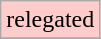<table class="wikitable">
<tr width=10px bgcolor="#ffcccc">
<td>relegated</td>
</tr>
<tr>
</tr>
</table>
